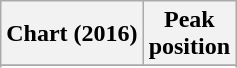<table class="wikitable sortable plainrowheaders" style="text-align:center">
<tr>
<th scope="col">Chart (2016)</th>
<th scope="col">Peak<br>position</th>
</tr>
<tr>
</tr>
<tr>
</tr>
</table>
